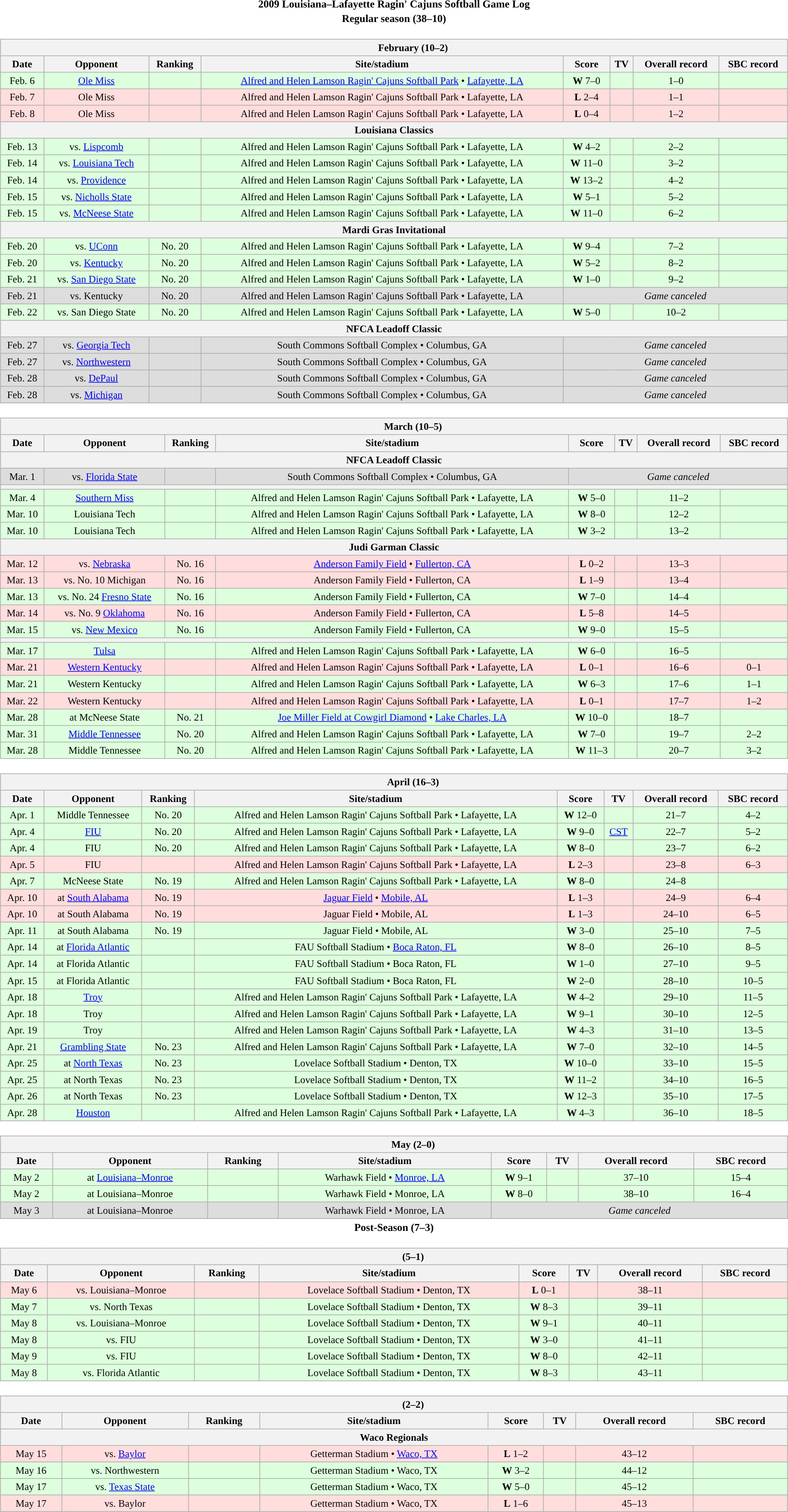<table class="toccolours"  style="width:95%; clear:both; margin:1.5em auto; text-align:center;">
<tr>
<th colspan=2>2009 Louisiana–Lafayette Ragin' Cajuns Softball Game Log</th>
</tr>
<tr>
<th colspan=2>Regular season (38–10)</th>
</tr>
<tr valign="top">
<td><br><table class="wikitable collapsible collapsed" style="margin:auto; width:100%; text-align:center; font-size:95%">
<tr>
<th colspan=8 style="padding-left:4em;">February (10–2)</th>
</tr>
<tr>
<th>Date</th>
<th>Opponent</th>
<th>Ranking</th>
<th>Site/stadium</th>
<th>Score</th>
<th>TV</th>
<th>Overall record</th>
<th>SBC record</th>
</tr>
<tr style="text-align:center; background:#dfd;">
<td>Feb. 6</td>
<td><a href='#'>Ole Miss</a></td>
<td></td>
<td><a href='#'>Alfred and Helen Lamson Ragin' Cajuns Softball Park</a> • <a href='#'>Lafayette, LA</a></td>
<td><strong>W</strong> 7–0</td>
<td></td>
<td>1–0</td>
<td></td>
</tr>
<tr style="text-align:center; background:#fdd;">
<td>Feb. 7</td>
<td>Ole Miss</td>
<td></td>
<td>Alfred and Helen Lamson Ragin' Cajuns Softball Park • Lafayette, LA</td>
<td><strong>L</strong> 2–4</td>
<td></td>
<td>1–1</td>
<td></td>
</tr>
<tr style="text-align:center; background:#fdd;">
<td>Feb. 8</td>
<td>Ole Miss</td>
<td></td>
<td>Alfred and Helen Lamson Ragin' Cajuns Softball Park • Lafayette, LA</td>
<td><strong>L</strong> 0–4</td>
<td></td>
<td>1–2</td>
<td></td>
</tr>
<tr>
<th colspan=12>Louisiana Classics</th>
</tr>
<tr style="text-align:center; background:#dfd;">
<td>Feb. 13</td>
<td>vs. <a href='#'>Lispcomb</a></td>
<td></td>
<td>Alfred and Helen Lamson Ragin' Cajuns Softball Park • Lafayette, LA</td>
<td><strong>W</strong> 4–2</td>
<td></td>
<td>2–2</td>
<td></td>
</tr>
<tr style="text-align:center; background:#dfd;">
<td>Feb. 14</td>
<td>vs. <a href='#'>Louisiana Tech</a></td>
<td></td>
<td>Alfred and Helen Lamson Ragin' Cajuns Softball Park • Lafayette, LA</td>
<td><strong>W</strong> 11–0</td>
<td></td>
<td>3–2</td>
<td></td>
</tr>
<tr style="text-align:center; background:#dfd;">
<td>Feb. 14</td>
<td>vs. <a href='#'>Providence</a></td>
<td></td>
<td>Alfred and Helen Lamson Ragin' Cajuns Softball Park • Lafayette, LA</td>
<td><strong>W</strong> 13–2</td>
<td></td>
<td>4–2</td>
<td></td>
</tr>
<tr style="text-align:center; background:#dfd;">
<td>Feb. 15</td>
<td>vs. <a href='#'>Nicholls State</a></td>
<td></td>
<td>Alfred and Helen Lamson Ragin' Cajuns Softball Park • Lafayette, LA</td>
<td><strong>W</strong> 5–1</td>
<td></td>
<td>5–2</td>
<td></td>
</tr>
<tr style="text-align:center; background:#dfd;">
<td>Feb. 15</td>
<td>vs. <a href='#'>McNeese State</a></td>
<td></td>
<td>Alfred and Helen Lamson Ragin' Cajuns Softball Park • Lafayette, LA</td>
<td><strong>W</strong> 11–0</td>
<td></td>
<td>6–2</td>
<td></td>
</tr>
<tr>
<th colspan=12>Mardi Gras Invitational</th>
</tr>
<tr style="text-align:center; background:#dfd;">
<td>Feb. 20</td>
<td>vs. <a href='#'>UConn</a></td>
<td>No. 20</td>
<td>Alfred and Helen Lamson Ragin' Cajuns Softball Park • Lafayette, LA</td>
<td><strong>W</strong> 9–4</td>
<td></td>
<td>7–2</td>
<td></td>
</tr>
<tr style="text-align:center; background:#dfd;">
<td>Feb. 20</td>
<td>vs. <a href='#'>Kentucky</a></td>
<td>No. 20</td>
<td>Alfred and Helen Lamson Ragin' Cajuns Softball Park • Lafayette, LA</td>
<td><strong>W</strong> 5–2</td>
<td></td>
<td>8–2</td>
<td></td>
</tr>
<tr style="text-align:center; background:#dfd;">
<td>Feb. 21</td>
<td>vs. <a href='#'>San Diego State</a></td>
<td>No. 20</td>
<td>Alfred and Helen Lamson Ragin' Cajuns Softball Park • Lafayette, LA</td>
<td><strong>W</strong> 1–0</td>
<td></td>
<td>9–2</td>
<td></td>
</tr>
<tr style="text-align:center; background:#ddd;">
<td>Feb. 21</td>
<td>vs. Kentucky</td>
<td>No. 20</td>
<td>Alfred and Helen Lamson Ragin' Cajuns Softball Park • Lafayette, LA</td>
<td colspan=4><em>Game canceled</em></td>
</tr>
<tr style="text-align:center; background:#dfd;">
<td>Feb. 22</td>
<td>vs. San Diego State</td>
<td>No. 20</td>
<td>Alfred and Helen Lamson Ragin' Cajuns Softball Park • Lafayette, LA</td>
<td><strong>W</strong> 5–0</td>
<td></td>
<td>10–2</td>
<td></td>
</tr>
<tr>
<th colspan=12>NFCA Leadoff Classic</th>
</tr>
<tr style="text-align:center; background:#ddd;">
<td>Feb. 27</td>
<td>vs. <a href='#'>Georgia Tech</a></td>
<td></td>
<td>South Commons Softball Complex • Columbus, GA</td>
<td colspan=4><em>Game canceled</em></td>
</tr>
<tr style="text-align:center; background:#ddd;">
<td>Feb. 27</td>
<td>vs. <a href='#'>Northwestern</a></td>
<td></td>
<td>South Commons Softball Complex • Columbus, GA</td>
<td colspan=4><em>Game canceled</em></td>
</tr>
<tr style="text-align:center; background:#ddd;">
<td>Feb. 28</td>
<td>vs. <a href='#'>DePaul</a></td>
<td></td>
<td>South Commons Softball Complex • Columbus, GA</td>
<td colspan=4><em>Game canceled</em></td>
</tr>
<tr style="text-align:center; background:#ddd;">
<td>Feb. 28</td>
<td>vs. <a href='#'>Michigan</a></td>
<td></td>
<td>South Commons Softball Complex • Columbus, GA</td>
<td colspan=4><em>Game canceled</em></td>
</tr>
</table>
</td>
</tr>
<tr>
<td><br><table class="wikitable collapsible collapsed" style="margin:auto; width:100%; text-align:center; font-size:95%">
<tr>
<th colspan=8 style="padding-left:4em;">March (10–5)</th>
</tr>
<tr>
<th>Date</th>
<th>Opponent</th>
<th>Ranking</th>
<th>Site/stadium</th>
<th>Score</th>
<th>TV</th>
<th>Overall record</th>
<th>SBC record</th>
</tr>
<tr>
<th colspan=12>NFCA Leadoff Classic</th>
</tr>
<tr style="text-align:center; background:#ddd;">
<td>Mar. 1</td>
<td>vs. <a href='#'>Florida State</a></td>
<td></td>
<td>South Commons Softball Complex • Columbus, GA</td>
<td colspan=4><em>Game canceled</em></td>
</tr>
<tr>
<th colspan=12></th>
</tr>
<tr style="text-align:center; background:#dfd;">
<td>Mar. 4</td>
<td><a href='#'>Southern Miss</a></td>
<td></td>
<td>Alfred and Helen Lamson Ragin' Cajuns Softball Park • Lafayette, LA</td>
<td><strong>W</strong> 5–0</td>
<td></td>
<td>11–2</td>
<td></td>
</tr>
<tr style="text-align:center; background:#dfd;">
<td>Mar. 10</td>
<td>Louisiana Tech</td>
<td></td>
<td>Alfred and Helen Lamson Ragin' Cajuns Softball Park • Lafayette, LA</td>
<td><strong>W</strong> 8–0</td>
<td></td>
<td>12–2</td>
<td></td>
</tr>
<tr style="text-align:center; background:#dfd;">
<td>Mar. 10</td>
<td>Louisiana Tech</td>
<td></td>
<td>Alfred and Helen Lamson Ragin' Cajuns Softball Park • Lafayette, LA</td>
<td><strong>W</strong> 3–2</td>
<td></td>
<td>13–2</td>
<td></td>
</tr>
<tr>
<th colspan=12>Judi Garman Classic</th>
</tr>
<tr style="text-align:center; background:#fdd;">
<td>Mar. 12</td>
<td>vs. <a href='#'>Nebraska</a></td>
<td>No. 16</td>
<td><a href='#'>Anderson Family Field</a> • <a href='#'>Fullerton, CA</a></td>
<td><strong>L</strong> 0–2</td>
<td></td>
<td>13–3</td>
<td></td>
</tr>
<tr style="text-align:center; background:#fdd;">
<td>Mar. 13</td>
<td>vs. No. 10 Michigan</td>
<td>No. 16</td>
<td>Anderson Family Field • Fullerton, CA</td>
<td><strong>L</strong> 1–9</td>
<td></td>
<td>13–4</td>
<td></td>
</tr>
<tr style="text-align:center; background:#dfd;">
<td>Mar. 13</td>
<td>vs. No. 24 <a href='#'>Fresno State</a></td>
<td>No. 16</td>
<td>Anderson Family Field • Fullerton, CA</td>
<td><strong>W</strong> 7–0</td>
<td></td>
<td>14–4</td>
<td></td>
</tr>
<tr style="text-align:center; background:#fdd;">
<td>Mar. 14</td>
<td>vs. No. 9 <a href='#'>Oklahoma</a></td>
<td>No. 16</td>
<td>Anderson Family Field • Fullerton, CA</td>
<td><strong>L</strong> 5–8</td>
<td></td>
<td>14–5</td>
<td></td>
</tr>
<tr style="text-align:center; background:#dfd;">
<td>Mar. 15</td>
<td>vs. <a href='#'>New Mexico</a></td>
<td>No. 16</td>
<td>Anderson Family Field • Fullerton, CA</td>
<td><strong>W</strong> 9–0</td>
<td></td>
<td>15–5</td>
<td></td>
</tr>
<tr>
<th colspan=12></th>
</tr>
<tr style="text-align:center; background:#dfd;">
<td>Mar. 17</td>
<td><a href='#'>Tulsa</a></td>
<td></td>
<td>Alfred and Helen Lamson Ragin' Cajuns Softball Park • Lafayette, LA</td>
<td><strong>W</strong> 6–0</td>
<td></td>
<td>16–5</td>
<td></td>
</tr>
<tr style="text-align:center; background:#fdd;">
<td>Mar. 21</td>
<td><a href='#'>Western Kentucky</a></td>
<td></td>
<td>Alfred and Helen Lamson Ragin' Cajuns Softball Park • Lafayette, LA</td>
<td><strong>L</strong> 0–1</td>
<td></td>
<td>16–6</td>
<td>0–1</td>
</tr>
<tr style="text-align:center; background:#dfd;">
<td>Mar. 21</td>
<td>Western Kentucky</td>
<td></td>
<td>Alfred and Helen Lamson Ragin' Cajuns Softball Park • Lafayette, LA</td>
<td><strong>W</strong> 6–3</td>
<td></td>
<td>17–6</td>
<td>1–1</td>
</tr>
<tr style="text-align:center; background:#fdd;">
<td>Mar. 22</td>
<td>Western Kentucky</td>
<td></td>
<td>Alfred and Helen Lamson Ragin' Cajuns Softball Park • Lafayette, LA</td>
<td><strong>L</strong> 0–1</td>
<td></td>
<td>17–7</td>
<td>1–2</td>
</tr>
<tr style="text-align:center; background:#dfd;">
<td>Mar. 28</td>
<td>at McNeese State</td>
<td>No. 21</td>
<td><a href='#'>Joe Miller Field at Cowgirl Diamond</a> • <a href='#'>Lake Charles, LA</a></td>
<td><strong>W</strong> 10–0</td>
<td></td>
<td>18–7</td>
<td></td>
</tr>
<tr style="text-align:center; background:#dfd;">
<td>Mar. 31</td>
<td><a href='#'>Middle Tennessee</a></td>
<td>No. 20</td>
<td>Alfred and Helen Lamson Ragin' Cajuns Softball Park • Lafayette, LA</td>
<td><strong>W</strong> 7–0</td>
<td></td>
<td>19–7</td>
<td>2–2</td>
</tr>
<tr style="text-align:center; background:#dfd;">
<td>Mar. 28</td>
<td>Middle Tennessee</td>
<td>No. 20</td>
<td>Alfred and Helen Lamson Ragin' Cajuns Softball Park • Lafayette, LA</td>
<td><strong>W</strong> 11–3</td>
<td></td>
<td>20–7</td>
<td>3–2</td>
</tr>
</table>
</td>
</tr>
<tr>
<td><br><table class="wikitable collapsible collapsed" style="margin:auto; width:100%; text-align:center; font-size:95%">
<tr>
<th colspan=8 style="padding-left:4em;">April (16–3)</th>
</tr>
<tr>
<th>Date</th>
<th>Opponent</th>
<th>Ranking</th>
<th>Site/stadium</th>
<th>Score</th>
<th>TV</th>
<th>Overall record</th>
<th>SBC record</th>
</tr>
<tr style="text-align:center; background:#dfd;">
<td>Apr. 1</td>
<td>Middle Tennessee</td>
<td>No. 20</td>
<td>Alfred and Helen Lamson Ragin' Cajuns Softball Park • Lafayette, LA</td>
<td><strong>W</strong> 12–0</td>
<td></td>
<td>21–7</td>
<td>4–2</td>
</tr>
<tr style="text-align:center; background:#dfd;">
<td>Apr. 4</td>
<td><a href='#'>FIU</a></td>
<td>No. 20</td>
<td>Alfred and Helen Lamson Ragin' Cajuns Softball Park • Lafayette, LA</td>
<td><strong>W</strong> 9–0</td>
<td><a href='#'>CST</a></td>
<td>22–7</td>
<td>5–2</td>
</tr>
<tr style="text-align:center; background:#dfd;">
<td>Apr. 4</td>
<td>FIU</td>
<td>No. 20</td>
<td>Alfred and Helen Lamson Ragin' Cajuns Softball Park • Lafayette, LA</td>
<td><strong>W</strong> 8–0</td>
<td></td>
<td>23–7</td>
<td>6–2</td>
</tr>
<tr style="text-align:center; background:#fdd;">
<td>Apr. 5</td>
<td>FIU</td>
<td></td>
<td>Alfred and Helen Lamson Ragin' Cajuns Softball Park • Lafayette, LA</td>
<td><strong>L</strong> 2–3</td>
<td></td>
<td>23–8</td>
<td>6–3</td>
</tr>
<tr style="text-align:center; background:#dfd;">
<td>Apr. 7</td>
<td>McNeese State</td>
<td>No. 19</td>
<td>Alfred and Helen Lamson Ragin' Cajuns Softball Park • Lafayette, LA</td>
<td><strong>W</strong> 8–0</td>
<td></td>
<td>24–8</td>
<td></td>
</tr>
<tr style="text-align:center; background:#fdd;">
<td>Apr. 10</td>
<td>at <a href='#'>South Alabama</a></td>
<td>No. 19</td>
<td><a href='#'>Jaguar Field</a> • <a href='#'>Mobile, AL</a></td>
<td><strong>L</strong> 1–3</td>
<td></td>
<td>24–9</td>
<td>6–4</td>
</tr>
<tr style="text-align:center; background:#fdd;">
<td>Apr. 10</td>
<td>at South Alabama</td>
<td>No. 19</td>
<td>Jaguar Field • Mobile, AL</td>
<td><strong>L</strong> 1–3</td>
<td></td>
<td>24–10</td>
<td>6–5</td>
</tr>
<tr style="text-align:center; background:#dfd;">
<td>Apr. 11</td>
<td>at South Alabama</td>
<td>No. 19</td>
<td>Jaguar Field • Mobile, AL</td>
<td><strong>W</strong> 3–0</td>
<td></td>
<td>25–10</td>
<td>7–5</td>
</tr>
<tr style="text-align:center; background:#dfd;">
<td>Apr. 14</td>
<td>at <a href='#'>Florida Atlantic</a></td>
<td></td>
<td>FAU Softball Stadium • <a href='#'>Boca Raton, FL</a></td>
<td><strong>W</strong> 8–0</td>
<td></td>
<td>26–10</td>
<td>8–5</td>
</tr>
<tr style="text-align:center; background:#dfd;">
<td>Apr. 14</td>
<td>at Florida Atlantic</td>
<td></td>
<td>FAU Softball Stadium • Boca Raton, FL</td>
<td><strong>W</strong> 1–0</td>
<td></td>
<td>27–10</td>
<td>9–5</td>
</tr>
<tr style="text-align:center; background:#dfd;">
<td>Apr. 15</td>
<td>at Florida Atlantic</td>
<td></td>
<td>FAU Softball Stadium • Boca Raton, FL</td>
<td><strong>W</strong> 2–0</td>
<td></td>
<td>28–10</td>
<td>10–5</td>
</tr>
<tr style="text-align:center; background:#dfd;">
<td>Apr. 18</td>
<td><a href='#'>Troy</a></td>
<td></td>
<td>Alfred and Helen Lamson Ragin' Cajuns Softball Park • Lafayette, LA</td>
<td><strong>W</strong> 4–2</td>
<td></td>
<td>29–10</td>
<td>11–5</td>
</tr>
<tr style="text-align:center; background:#dfd;">
<td>Apr. 18</td>
<td>Troy</td>
<td></td>
<td>Alfred and Helen Lamson Ragin' Cajuns Softball Park • Lafayette, LA</td>
<td><strong>W</strong> 9–1</td>
<td></td>
<td>30–10</td>
<td>12–5</td>
</tr>
<tr style="text-align:center; background:#dfd;">
<td>Apr. 19</td>
<td>Troy</td>
<td></td>
<td>Alfred and Helen Lamson Ragin' Cajuns Softball Park • Lafayette, LA</td>
<td><strong>W</strong> 4–3</td>
<td></td>
<td>31–10</td>
<td>13–5</td>
</tr>
<tr style="text-align:center; background:#dfd;">
<td>Apr. 21</td>
<td><a href='#'>Grambling State</a></td>
<td>No. 23</td>
<td>Alfred and Helen Lamson Ragin' Cajuns Softball Park • Lafayette, LA</td>
<td><strong>W</strong> 7–0</td>
<td></td>
<td>32–10</td>
<td>14–5</td>
</tr>
<tr style="text-align:center; background:#dfd;">
<td>Apr. 25</td>
<td>at <a href='#'>North Texas</a></td>
<td>No. 23</td>
<td>Lovelace Softball Stadium • Denton, TX</td>
<td><strong>W</strong> 10–0</td>
<td></td>
<td>33–10</td>
<td>15–5</td>
</tr>
<tr style="text-align:center; background:#dfd;">
<td>Apr. 25</td>
<td>at North Texas</td>
<td>No. 23</td>
<td>Lovelace Softball Stadium • Denton, TX</td>
<td><strong>W</strong> 11–2</td>
<td></td>
<td>34–10</td>
<td>16–5</td>
</tr>
<tr style="text-align:center; background:#dfd;">
<td>Apr. 26</td>
<td>at North Texas</td>
<td>No. 23</td>
<td>Lovelace Softball Stadium • Denton, TX</td>
<td><strong>W</strong> 12–3</td>
<td></td>
<td>35–10</td>
<td>17–5</td>
</tr>
<tr style="text-align:center; background:#dfd;">
<td>Apr. 28</td>
<td><a href='#'>Houston</a></td>
<td></td>
<td>Alfred and Helen Lamson Ragin' Cajuns Softball Park • Lafayette, LA</td>
<td><strong>W</strong> 4–3</td>
<td></td>
<td>36–10</td>
<td>18–5</td>
</tr>
</table>
</td>
</tr>
<tr>
<td><br><table class="wikitable collapsible collapsed" style="margin:auto; width:100%; text-align:center; font-size:95%">
<tr>
<th colspan=8 style="padding-left:4em;">May (2–0)</th>
</tr>
<tr>
<th>Date</th>
<th>Opponent</th>
<th>Ranking</th>
<th>Site/stadium</th>
<th>Score</th>
<th>TV</th>
<th>Overall record</th>
<th>SBC record</th>
</tr>
<tr style="text-align:center; background:#dfd;">
<td>May 2</td>
<td>at <a href='#'>Louisiana–Monroe</a></td>
<td></td>
<td>Warhawk Field • <a href='#'>Monroe, LA</a></td>
<td><strong>W</strong> 9–1</td>
<td></td>
<td>37–10</td>
<td>15–4</td>
</tr>
<tr style="text-align:center; background:#dfd;">
<td>May 2</td>
<td>at Louisiana–Monroe</td>
<td></td>
<td>Warhawk Field • Monroe, LA</td>
<td><strong>W</strong> 8–0</td>
<td></td>
<td>38–10</td>
<td>16–4</td>
</tr>
<tr style="text-align:center; background:#ddd;">
<td>May 3</td>
<td>at Louisiana–Monroe</td>
<td></td>
<td>Warhawk Field • Monroe, LA</td>
<td colspan=4><em>Game canceled</em></td>
</tr>
</table>
</td>
</tr>
<tr>
<th colspan=2>Post-Season (7–3)</th>
</tr>
<tr>
<td><br><table class="wikitable collapsible collapsed" style="margin:auto; width:100%; text-align:center; font-size:95%">
<tr>
<th colspan=8 style="padding-left:4em;"> (5–1)</th>
</tr>
<tr>
<th>Date</th>
<th>Opponent</th>
<th>Ranking</th>
<th>Site/stadium</th>
<th>Score</th>
<th>TV</th>
<th>Overall record</th>
<th>SBC record</th>
</tr>
<tr style="text-align:center; background:#fdd;">
<td>May 6</td>
<td>vs. Louisiana–Monroe</td>
<td></td>
<td>Lovelace Softball Stadium • Denton, TX</td>
<td><strong>L</strong> 0–1</td>
<td></td>
<td>38–11</td>
<td></td>
</tr>
<tr style="text-align:center; background:#dfd;">
<td>May 7</td>
<td>vs. North Texas</td>
<td></td>
<td>Lovelace Softball Stadium • Denton, TX</td>
<td><strong>W</strong> 8–3</td>
<td></td>
<td>39–11</td>
<td></td>
</tr>
<tr style="text-align:center; background:#dfd;">
<td>May 8</td>
<td>vs. Louisiana–Monroe</td>
<td></td>
<td>Lovelace Softball Stadium • Denton, TX</td>
<td><strong>W</strong> 9–1</td>
<td></td>
<td>40–11</td>
<td></td>
</tr>
<tr style="text-align:center; background:#dfd;">
<td>May 8</td>
<td>vs. FIU</td>
<td></td>
<td>Lovelace Softball Stadium • Denton, TX</td>
<td><strong>W</strong> 3–0</td>
<td></td>
<td>41–11</td>
<td></td>
</tr>
<tr style="text-align:center; background:#dfd;">
<td>May 9</td>
<td>vs. FIU</td>
<td></td>
<td>Lovelace Softball Stadium • Denton, TX</td>
<td><strong>W</strong> 8–0</td>
<td></td>
<td>42–11</td>
<td></td>
</tr>
<tr style="text-align:center; background:#dfd;">
<td>May 8</td>
<td>vs. Florida Atlantic</td>
<td></td>
<td>Lovelace Softball Stadium • Denton, TX</td>
<td><strong>W</strong> 8–3</td>
<td></td>
<td>43–11</td>
<td></td>
</tr>
</table>
</td>
</tr>
<tr>
<td><br><table class="wikitable collapsible collapsed" style="margin:auto; width:100%; text-align:center; font-size:95%">
<tr>
<th colspan=8 style="padding-left:4em;"> (2–2)</th>
</tr>
<tr>
<th>Date</th>
<th>Opponent</th>
<th>Ranking</th>
<th>Site/stadium</th>
<th>Score</th>
<th>TV</th>
<th>Overall record</th>
<th>SBC record</th>
</tr>
<tr>
<th colspan=12>Waco Regionals</th>
</tr>
<tr style="text-align:center; background:#fdd;">
<td>May 15</td>
<td>vs. <a href='#'>Baylor</a></td>
<td></td>
<td>Getterman Stadium • <a href='#'>Waco, TX</a></td>
<td><strong>L</strong> 1–2</td>
<td></td>
<td>43–12</td>
<td></td>
</tr>
<tr style="text-align:center; background:#dfd;">
<td>May 16</td>
<td>vs. Northwestern</td>
<td></td>
<td>Getterman Stadium • Waco, TX</td>
<td><strong>W</strong> 3–2</td>
<td></td>
<td>44–12</td>
<td></td>
</tr>
<tr style="text-align:center; background:#dfd;">
<td>May 17</td>
<td>vs. <a href='#'>Texas State</a></td>
<td></td>
<td>Getterman Stadium • Waco, TX</td>
<td><strong>W</strong> 5–0</td>
<td></td>
<td>45–12</td>
<td></td>
</tr>
<tr style="text-align:center; background:#fdd;">
<td>May 17</td>
<td>vs. Baylor</td>
<td></td>
<td>Getterman Stadium • Waco, TX</td>
<td><strong>L</strong> 1–6</td>
<td></td>
<td>45–13</td>
<td></td>
</tr>
</table>
</td>
</tr>
</table>
